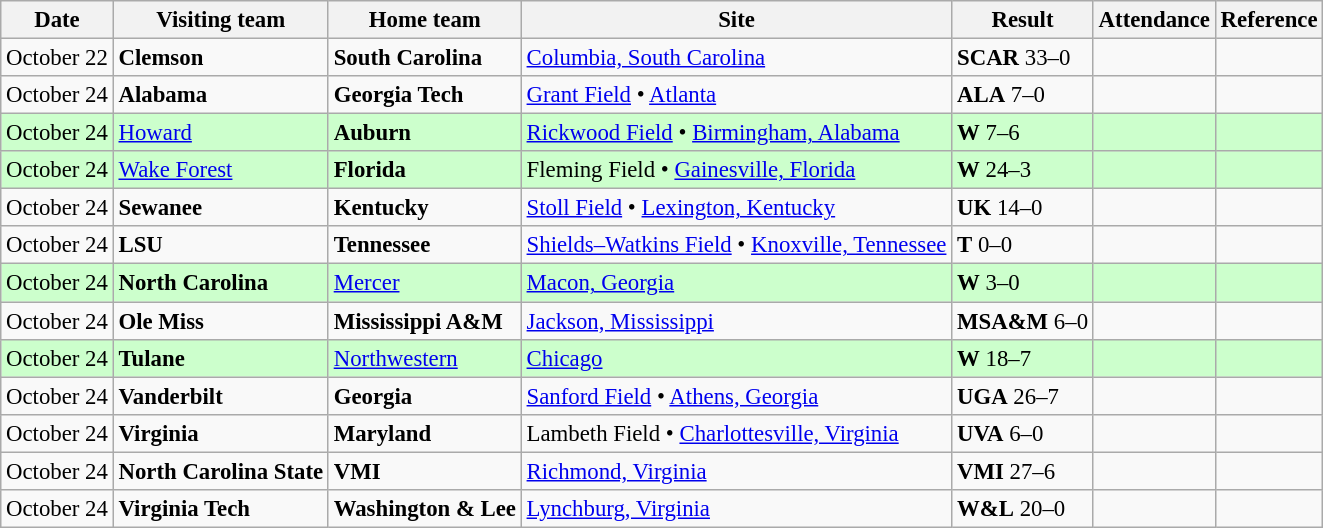<table class="wikitable" style="font-size:95%;">
<tr>
<th>Date</th>
<th>Visiting team</th>
<th>Home team</th>
<th>Site</th>
<th>Result</th>
<th>Attendance</th>
<th class="unsortable">Reference</th>
</tr>
<tr bgcolor=>
<td>October 22</td>
<td><strong>Clemson</strong></td>
<td><strong>South Carolina</strong></td>
<td><a href='#'>Columbia, South Carolina</a></td>
<td><strong>SCAR</strong> 33–0</td>
<td></td>
<td></td>
</tr>
<tr bgcolor=>
<td>October 24</td>
<td><strong>Alabama</strong></td>
<td><strong>Georgia Tech</strong></td>
<td><a href='#'>Grant Field</a> • <a href='#'>Atlanta</a></td>
<td><strong>ALA</strong> 7–0</td>
<td></td>
<td></td>
</tr>
<tr bgcolor=ccffcc>
<td>October 24</td>
<td><a href='#'>Howard</a></td>
<td><strong>Auburn</strong></td>
<td><a href='#'>Rickwood Field</a> • <a href='#'>Birmingham, Alabama</a></td>
<td><strong>W</strong> 7–6</td>
<td></td>
<td></td>
</tr>
<tr bgcolor=ccffcc>
<td>October 24</td>
<td><a href='#'>Wake Forest</a></td>
<td><strong>Florida</strong></td>
<td>Fleming Field • <a href='#'>Gainesville, Florida</a></td>
<td><strong>W</strong> 24–3</td>
<td></td>
<td></td>
</tr>
<tr bgcolor=>
<td>October 24</td>
<td><strong>Sewanee</strong></td>
<td><strong>Kentucky</strong></td>
<td><a href='#'>Stoll Field</a> • <a href='#'>Lexington, Kentucky</a></td>
<td><strong>UK</strong> 14–0</td>
<td></td>
<td></td>
</tr>
<tr bgcolor=>
<td>October 24</td>
<td><strong>LSU</strong></td>
<td><strong>Tennessee</strong></td>
<td><a href='#'>Shields–Watkins Field</a> • <a href='#'>Knoxville, Tennessee</a></td>
<td><strong>T</strong> 0–0</td>
<td></td>
<td></td>
</tr>
<tr bgcolor=ccffcc>
<td>October 24</td>
<td><strong>North Carolina</strong></td>
<td><a href='#'>Mercer</a></td>
<td><a href='#'>Macon, Georgia</a></td>
<td><strong>W</strong> 3–0</td>
<td></td>
<td></td>
</tr>
<tr bgcolor=>
<td>October 24</td>
<td><strong>Ole Miss</strong></td>
<td><strong>Mississippi A&M</strong></td>
<td><a href='#'>Jackson, Mississippi</a></td>
<td><strong>MSA&M</strong> 6–0</td>
<td></td>
<td></td>
</tr>
<tr bgcolor=ccffcc>
<td>October 24</td>
<td><strong>Tulane</strong></td>
<td><a href='#'>Northwestern</a></td>
<td><a href='#'>Chicago</a></td>
<td><strong>W</strong> 18–7</td>
<td></td>
<td></td>
</tr>
<tr bgcolor=>
<td>October 24</td>
<td><strong>Vanderbilt</strong></td>
<td><strong>Georgia</strong></td>
<td><a href='#'>Sanford Field</a> • <a href='#'>Athens, Georgia</a></td>
<td><strong>UGA</strong> 26–7</td>
<td></td>
<td></td>
</tr>
<tr bgcolor=>
<td>October 24</td>
<td><strong>Virginia</strong></td>
<td><strong>Maryland</strong></td>
<td>Lambeth Field • <a href='#'>Charlottesville, Virginia</a></td>
<td><strong>UVA</strong> 6–0</td>
<td></td>
<td></td>
</tr>
<tr bgcolor=>
<td>October 24</td>
<td><strong>North Carolina State</strong></td>
<td><strong>VMI</strong></td>
<td><a href='#'>Richmond, Virginia</a></td>
<td><strong>VMI</strong> 27–6</td>
<td></td>
<td></td>
</tr>
<tr bgcolor=>
<td>October 24</td>
<td><strong>Virginia Tech</strong></td>
<td><strong>Washington & Lee</strong></td>
<td><a href='#'>Lynchburg, Virginia</a></td>
<td><strong>W&L</strong> 20–0</td>
<td></td>
<td></td>
</tr>
</table>
